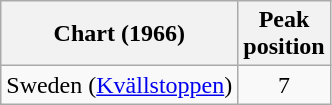<table class="wikitable">
<tr>
<th>Chart (1966)</th>
<th>Peak<br>position</th>
</tr>
<tr>
<td>Sweden (<a href='#'>Kvällstoppen</a>)</td>
<td align="center">7</td>
</tr>
</table>
